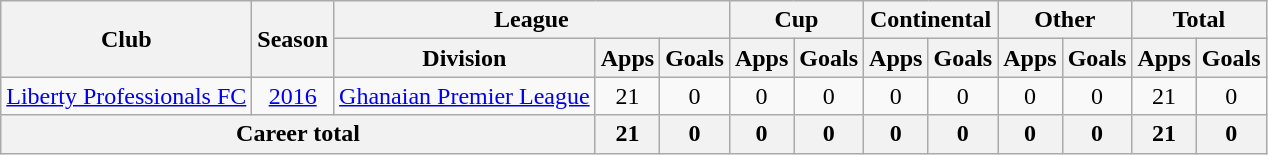<table class="wikitable" style="text-align: center">
<tr>
<th rowspan="2">Club</th>
<th rowspan="2">Season</th>
<th colspan="3">League</th>
<th colspan="2">Cup</th>
<th colspan="2">Continental</th>
<th colspan="2">Other</th>
<th colspan="2">Total</th>
</tr>
<tr>
<th>Division</th>
<th>Apps</th>
<th>Goals</th>
<th>Apps</th>
<th>Goals</th>
<th>Apps</th>
<th>Goals</th>
<th>Apps</th>
<th>Goals</th>
<th>Apps</th>
<th>Goals</th>
</tr>
<tr>
<td><a href='#'>Liberty Professionals FC</a></td>
<td><a href='#'>2016</a></td>
<td><a href='#'>Ghanaian Premier League</a></td>
<td>21</td>
<td>0</td>
<td>0</td>
<td>0</td>
<td>0</td>
<td>0</td>
<td>0</td>
<td>0</td>
<td>21</td>
<td>0</td>
</tr>
<tr>
<th colspan="3"><strong>Career total</strong></th>
<th>21</th>
<th>0</th>
<th>0</th>
<th>0</th>
<th>0</th>
<th>0</th>
<th>0</th>
<th>0</th>
<th>21</th>
<th>0</th>
</tr>
</table>
